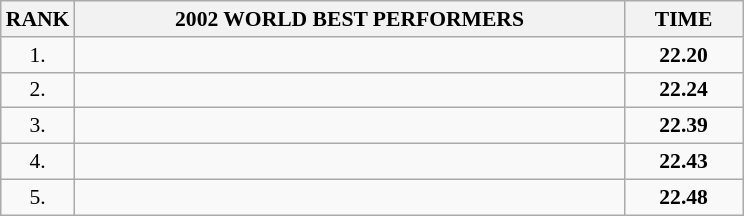<table class="wikitable" style="border-collapse: collapse; font-size: 90%;">
<tr>
<th>RANK</th>
<th align="center" style="width: 25em">2002 WORLD BEST PERFORMERS</th>
<th align="center" style="width: 5em">TIME</th>
</tr>
<tr>
<td align="center">1.</td>
<td></td>
<td align="center"><strong>22.20</strong></td>
</tr>
<tr>
<td align="center">2.</td>
<td></td>
<td align="center"><strong>22.24</strong></td>
</tr>
<tr>
<td align="center">3.</td>
<td></td>
<td align="center"><strong>22.39</strong></td>
</tr>
<tr>
<td align="center">4.</td>
<td></td>
<td align="center"><strong>22.43</strong></td>
</tr>
<tr>
<td align="center">5.</td>
<td></td>
<td align="center"><strong>22.48</strong></td>
</tr>
</table>
